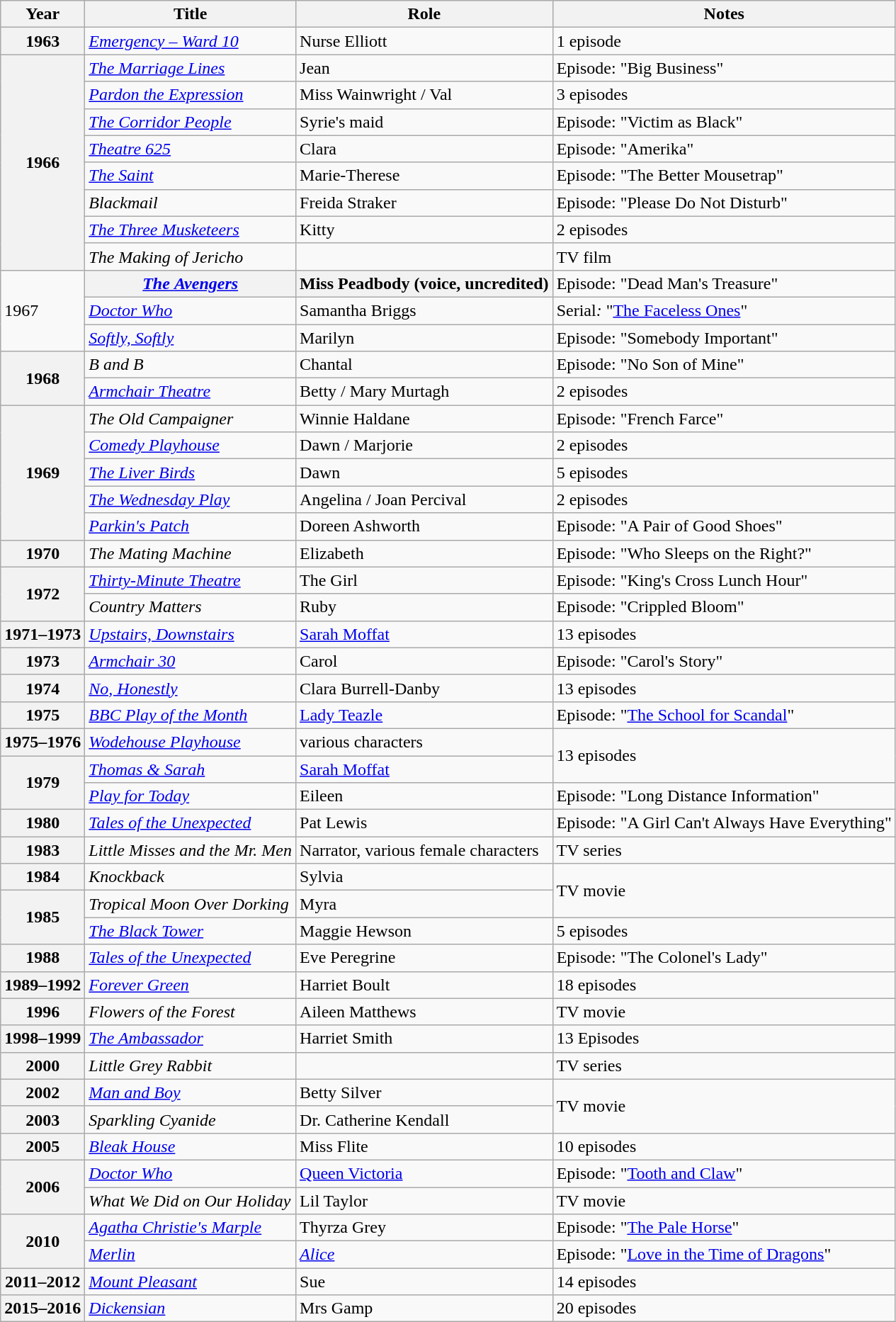<table class="wikitable sortable plainrowheaders">
<tr>
<th scope="col">Year</th>
<th scope="col">Title</th>
<th scope="col">Role</th>
<th scope="col" class="unsortable">Notes</th>
</tr>
<tr>
<th scope="row">1963</th>
<td><em><a href='#'>Emergency – Ward 10</a></em></td>
<td>Nurse Elliott</td>
<td>1 episode</td>
</tr>
<tr>
<th rowspan="8"><strong>1966</strong></th>
<td><em><a href='#'>The Marriage Lines</a></em></td>
<td>Jean</td>
<td>Episode: "Big Business"</td>
</tr>
<tr>
<td><em><a href='#'>Pardon the Expression</a></em></td>
<td>Miss Wainwright / Val</td>
<td>3 episodes</td>
</tr>
<tr>
<td><em><a href='#'>The Corridor People</a></em></td>
<td>Syrie's maid</td>
<td>Episode: "Victim as Black"</td>
</tr>
<tr>
<td><em><a href='#'>Theatre 625</a></em></td>
<td>Clara</td>
<td>Episode: "Amerika"</td>
</tr>
<tr>
<td><em><a href='#'>The Saint</a></em></td>
<td>Marie-Therese</td>
<td>Episode: "The Better Mousetrap"</td>
</tr>
<tr>
<td><em>Blackmail</em></td>
<td>Freida Straker</td>
<td>Episode: "Please Do Not Disturb"</td>
</tr>
<tr>
<td><em><a href='#'>The Three Musketeers</a></em></td>
<td>Kitty</td>
<td>2 episodes</td>
</tr>
<tr>
<td><em>The Making of Jericho</em></td>
<td></td>
<td>TV film</td>
</tr>
<tr>
<td rowspan="3">1967</td>
<th><a href='#'><em>The</em> <em>Avengers</em></a></th>
<th>Miss Peadbody (voice, uncredited)</th>
<td>Episode: "Dead Man's Treasure"</td>
</tr>
<tr>
<td><em><a href='#'>Doctor Who</a></em></td>
<td>Samantha Briggs</td>
<td>Serial<em>:</em> "<a href='#'>The Faceless Ones</a>"</td>
</tr>
<tr>
<td><em><a href='#'>Softly, Softly</a></em></td>
<td>Marilyn</td>
<td>Episode: "Somebody Important"</td>
</tr>
<tr>
<th rowspan="2" scope="row">1968</th>
<td><em>B and B</em></td>
<td>Chantal</td>
<td>Episode: "No Son of Mine"</td>
</tr>
<tr>
<td><em><a href='#'>Armchair Theatre</a></em></td>
<td>Betty / Mary Murtagh</td>
<td>2 episodes</td>
</tr>
<tr>
<th rowspan="5" scope="row">1969</th>
<td><em>The Old Campaigner</em></td>
<td>Winnie Haldane</td>
<td>Episode: "French Farce"</td>
</tr>
<tr>
<td><em><a href='#'>Comedy Playhouse</a></em></td>
<td>Dawn / Marjorie</td>
<td>2 episodes</td>
</tr>
<tr>
<td><em><a href='#'>The Liver Birds</a></em></td>
<td>Dawn</td>
<td>5 episodes</td>
</tr>
<tr>
<td><em><a href='#'>The Wednesday Play</a></em></td>
<td>Angelina / Joan Percival</td>
<td>2 episodes</td>
</tr>
<tr>
<td><em><a href='#'>Parkin's Patch</a></em></td>
<td>Doreen Ashworth</td>
<td>Episode: "A Pair of Good Shoes"</td>
</tr>
<tr>
<th scope="row">1970</th>
<td><em>The Mating Machine</em></td>
<td>Elizabeth</td>
<td>Episode: "Who Sleeps on the Right?"</td>
</tr>
<tr>
<th rowspan="2" scope="row">1972</th>
<td><em><a href='#'>Thirty-Minute Theatre</a></em></td>
<td>The Girl</td>
<td>Episode: "King's Cross Lunch Hour"</td>
</tr>
<tr>
<td><em>Country Matters</em></td>
<td>Ruby</td>
<td>Episode: "Crippled Bloom"</td>
</tr>
<tr>
<th scope="row">1971–1973</th>
<td><em><a href='#'>Upstairs, Downstairs</a></em></td>
<td><a href='#'>Sarah Moffat</a></td>
<td>13 episodes</td>
</tr>
<tr>
<th scope="row">1973</th>
<td><em><a href='#'>Armchair 30</a></em></td>
<td>Carol</td>
<td>Episode: "Carol's Story"</td>
</tr>
<tr>
<th scope="row">1974</th>
<td><em><a href='#'>No, Honestly</a></em></td>
<td>Clara Burrell-Danby</td>
<td>13 episodes</td>
</tr>
<tr>
<th scope="row">1975</th>
<td><em><a href='#'>BBC Play of the Month</a></em></td>
<td><a href='#'>Lady Teazle</a></td>
<td>Episode: "<a href='#'>The School for Scandal</a>"</td>
</tr>
<tr>
<th scope="row">1975–1976</th>
<td><em><a href='#'>Wodehouse Playhouse</a></em></td>
<td>various characters</td>
<td rowspan="2">13 episodes</td>
</tr>
<tr>
<th rowspan="2" scope="row">1979</th>
<td><em><a href='#'>Thomas & Sarah</a></em></td>
<td><a href='#'>Sarah Moffat</a></td>
</tr>
<tr>
<td><em><a href='#'>Play for Today</a></em></td>
<td>Eileen</td>
<td>Episode: "Long Distance Information"</td>
</tr>
<tr>
<th scope="row">1980</th>
<td><em><a href='#'>Tales of the Unexpected</a></em></td>
<td>Pat Lewis</td>
<td>Episode: "A Girl Can't Always Have Everything"</td>
</tr>
<tr>
<th scope="row">1983</th>
<td><em>Little Misses and the Mr. Men</em></td>
<td>Narrator, various female characters</td>
<td>TV series</td>
</tr>
<tr>
<th scope="row">1984</th>
<td><em>Knockback</em></td>
<td>Sylvia</td>
<td rowspan="2">TV movie</td>
</tr>
<tr>
<th rowspan="2" scope="row">1985</th>
<td><em>Tropical Moon Over Dorking</em></td>
<td>Myra</td>
</tr>
<tr>
<td><em><a href='#'>The Black Tower</a></em></td>
<td>Maggie Hewson</td>
<td>5 episodes</td>
</tr>
<tr>
<th scope="row">1988</th>
<td><em><a href='#'>Tales of the Unexpected</a></em></td>
<td>Eve Peregrine</td>
<td>Episode: "The Colonel's Lady"</td>
</tr>
<tr>
<th scope="row">1989–1992</th>
<td><em><a href='#'>Forever Green</a></em></td>
<td>Harriet Boult</td>
<td>18 episodes</td>
</tr>
<tr>
<th scope="row">1996</th>
<td><em>Flowers of the Forest</em></td>
<td>Aileen Matthews</td>
<td>TV movie</td>
</tr>
<tr>
<th scope="row">1998–1999</th>
<td><em><a href='#'>The Ambassador</a></em></td>
<td>Harriet Smith</td>
<td>13 Episodes</td>
</tr>
<tr>
<th scope="row">2000</th>
<td><em>Little Grey Rabbit</em></td>
<td></td>
<td>TV series</td>
</tr>
<tr>
<th>2002</th>
<td><em><a href='#'>Man and Boy</a></em></td>
<td>Betty Silver</td>
<td rowspan="2">TV movie</td>
</tr>
<tr>
<th scope="row">2003</th>
<td><em>Sparkling Cyanide</em></td>
<td>Dr. Catherine Kendall</td>
</tr>
<tr>
<th scope="row">2005</th>
<td><em><a href='#'>Bleak House</a></em></td>
<td>Miss Flite</td>
<td>10 episodes</td>
</tr>
<tr>
<th rowspan="2" scope="row">2006</th>
<td><em><a href='#'>Doctor Who</a></em></td>
<td><a href='#'>Queen Victoria</a></td>
<td>Episode: "<a href='#'>Tooth and Claw</a>"</td>
</tr>
<tr>
<td><em>What We Did on Our Holiday</em></td>
<td>Lil Taylor</td>
<td>TV movie</td>
</tr>
<tr>
<th rowspan="2" scope="row">2010</th>
<td><em><a href='#'>Agatha Christie's Marple</a></em></td>
<td>Thyrza Grey</td>
<td>Episode: "<a href='#'>The Pale Horse</a>"</td>
</tr>
<tr>
<td><em><a href='#'>Merlin</a></em></td>
<td><em><a href='#'>Alice</a></em></td>
<td>Episode: "<a href='#'>Love in the Time of Dragons</a>"</td>
</tr>
<tr>
<th scope="row">2011–2012</th>
<td><em><a href='#'>Mount Pleasant</a></em></td>
<td>Sue</td>
<td>14 episodes</td>
</tr>
<tr>
<th scope="row">2015–2016</th>
<td><em><a href='#'>Dickensian</a></em></td>
<td>Mrs Gamp</td>
<td>20 episodes</td>
</tr>
</table>
